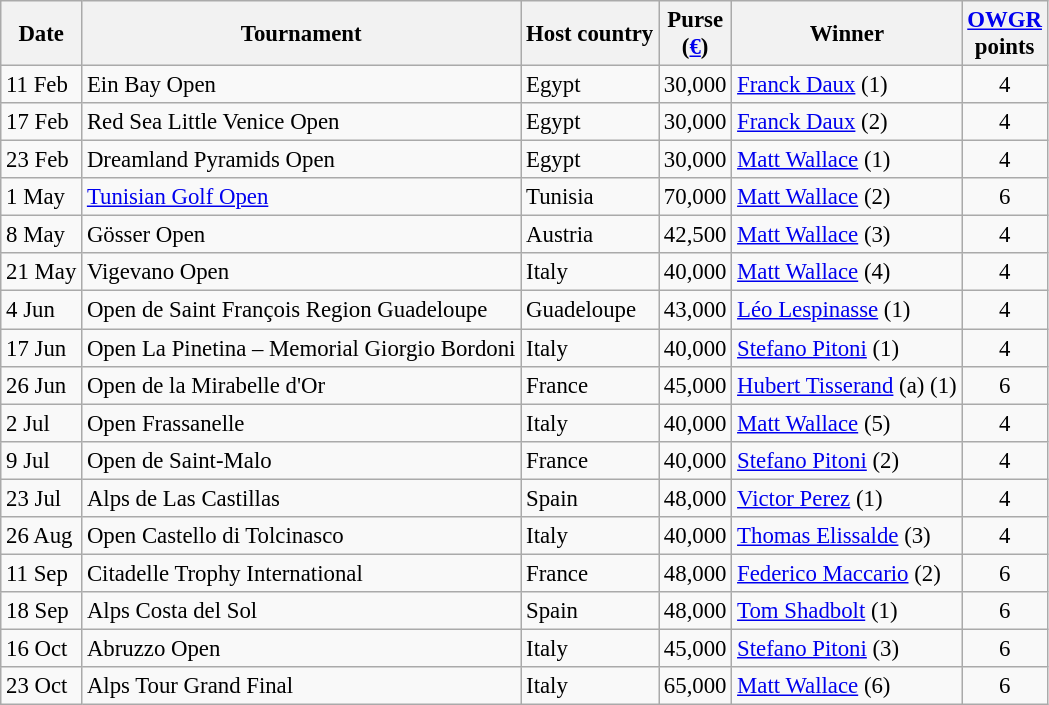<table class="wikitable" style="font-size:95%;">
<tr>
<th>Date</th>
<th>Tournament</th>
<th>Host country</th>
<th>Purse<br>(<a href='#'>€</a>)</th>
<th>Winner</th>
<th><a href='#'>OWGR</a><br>points</th>
</tr>
<tr>
<td>11 Feb</td>
<td>Ein Bay Open</td>
<td>Egypt</td>
<td align=right>30,000</td>
<td> <a href='#'>Franck Daux</a> (1)</td>
<td align=center>4</td>
</tr>
<tr>
<td>17 Feb</td>
<td>Red Sea Little Venice Open</td>
<td>Egypt</td>
<td align=right>30,000</td>
<td> <a href='#'>Franck Daux</a> (2)</td>
<td align=center>4</td>
</tr>
<tr>
<td>23 Feb</td>
<td>Dreamland Pyramids Open</td>
<td>Egypt</td>
<td align=right>30,000</td>
<td> <a href='#'>Matt Wallace</a> (1)</td>
<td align=center>4</td>
</tr>
<tr>
<td>1 May</td>
<td><a href='#'>Tunisian Golf Open</a></td>
<td>Tunisia</td>
<td align=right>70,000</td>
<td> <a href='#'>Matt Wallace</a> (2)</td>
<td align=center>6</td>
</tr>
<tr>
<td>8 May</td>
<td>Gösser Open</td>
<td>Austria</td>
<td align=right>42,500</td>
<td> <a href='#'>Matt Wallace</a> (3)</td>
<td align=center>4</td>
</tr>
<tr>
<td>21 May</td>
<td>Vigevano Open</td>
<td>Italy</td>
<td align=right>40,000</td>
<td> <a href='#'>Matt Wallace</a> (4)</td>
<td align=center>4</td>
</tr>
<tr>
<td>4 Jun</td>
<td>Open de Saint François Region Guadeloupe</td>
<td>Guadeloupe</td>
<td align=right>43,000</td>
<td> <a href='#'>Léo Lespinasse</a> (1)</td>
<td align=center>4</td>
</tr>
<tr>
<td>17 Jun</td>
<td>Open La Pinetina – Memorial Giorgio Bordoni</td>
<td>Italy</td>
<td align=right>40,000</td>
<td> <a href='#'>Stefano Pitoni</a> (1)</td>
<td align=center>4</td>
</tr>
<tr>
<td>26 Jun</td>
<td>Open de la Mirabelle d'Or</td>
<td>France</td>
<td align=right>45,000</td>
<td> <a href='#'>Hubert Tisserand</a> (a) (1)</td>
<td align=center>6</td>
</tr>
<tr>
<td>2 Jul</td>
<td>Open Frassanelle</td>
<td>Italy</td>
<td align=right>40,000</td>
<td> <a href='#'>Matt Wallace</a> (5)</td>
<td align=center>4</td>
</tr>
<tr>
<td>9 Jul</td>
<td>Open de Saint-Malo</td>
<td>France</td>
<td align=right>40,000</td>
<td> <a href='#'>Stefano Pitoni</a> (2)</td>
<td align=center>4</td>
</tr>
<tr>
<td>23 Jul</td>
<td>Alps de Las Castillas</td>
<td>Spain</td>
<td align=right>48,000</td>
<td> <a href='#'>Victor Perez</a> (1)</td>
<td align=center>4</td>
</tr>
<tr>
<td>26 Aug</td>
<td>Open Castello di Tolcinasco</td>
<td>Italy</td>
<td align=right>40,000</td>
<td> <a href='#'>Thomas Elissalde</a> (3)</td>
<td align=center>4</td>
</tr>
<tr>
<td>11 Sep</td>
<td>Citadelle Trophy International</td>
<td>France</td>
<td align=right>48,000</td>
<td> <a href='#'>Federico Maccario</a> (2)</td>
<td align=center>6</td>
</tr>
<tr>
<td>18 Sep</td>
<td>Alps Costa del Sol</td>
<td>Spain</td>
<td align=right>48,000</td>
<td> <a href='#'>Tom Shadbolt</a> (1)</td>
<td align=center>6</td>
</tr>
<tr>
<td>16 Oct</td>
<td>Abruzzo Open</td>
<td>Italy</td>
<td align=right>45,000</td>
<td> <a href='#'>Stefano Pitoni</a> (3)</td>
<td align=center>6</td>
</tr>
<tr>
<td>23 Oct</td>
<td>Alps Tour Grand Final</td>
<td>Italy</td>
<td align=right>65,000</td>
<td> <a href='#'>Matt Wallace</a> (6)</td>
<td align=center>6</td>
</tr>
</table>
